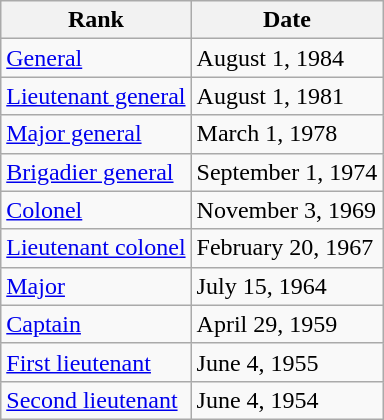<table class="wikitable">
<tr>
<th>Rank</th>
<th>Date</th>
</tr>
<tr>
<td> <a href='#'>General</a></td>
<td>August 1, 1984</td>
</tr>
<tr>
<td> <a href='#'>Lieutenant general</a></td>
<td>August 1, 1981</td>
</tr>
<tr>
<td> <a href='#'>Major general</a></td>
<td>March 1, 1978</td>
</tr>
<tr>
<td><a href='#'>Brigadier general</a></td>
<td>September 1, 1974</td>
</tr>
<tr>
<td> <a href='#'>Colonel</a></td>
<td>November 3, 1969</td>
</tr>
<tr>
<td> <a href='#'>Lieutenant colonel</a></td>
<td>February 20, 1967</td>
</tr>
<tr>
<td> <a href='#'>Major</a></td>
<td>July 15, 1964</td>
</tr>
<tr>
<td> <a href='#'>Captain</a></td>
<td>April 29, 1959</td>
</tr>
<tr>
<td> <a href='#'>First lieutenant</a></td>
<td>June 4, 1955</td>
</tr>
<tr>
<td> <a href='#'>Second lieutenant</a></td>
<td>June 4, 1954</td>
</tr>
</table>
